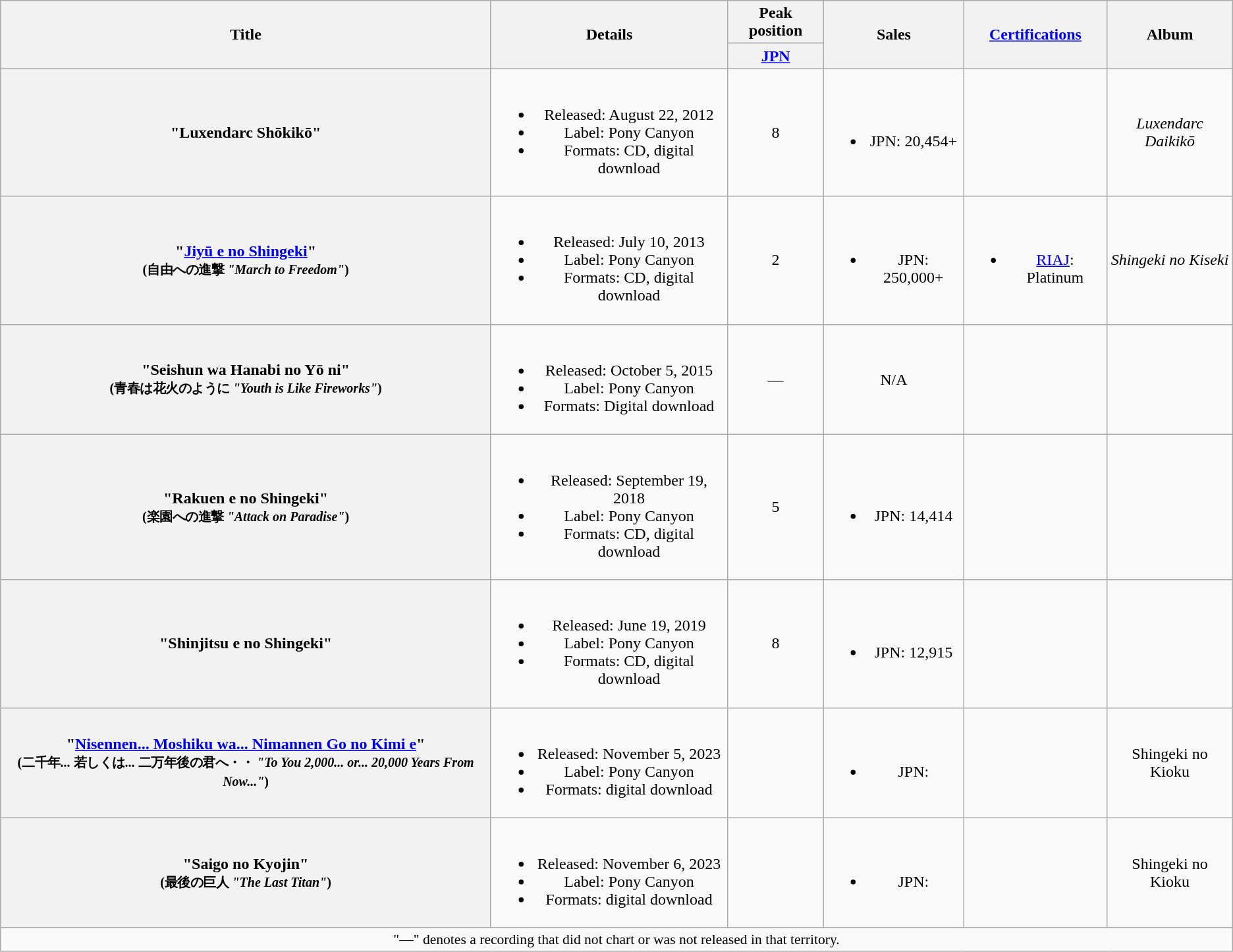<table class="wikitable plainrowheaders" style="text-align:center">
<tr>
<th scope="col" rowspan="2">Title</th>
<th scope="col" rowspan="2">Details</th>
<th scope="col" colspan="1">Peak position</th>
<th scope="col" rowspan="2">Sales</th>
<th scope="col" rowspan="2"><a href='#'>Certifications</a></th>
<th scope="col" rowspan="2">Album</th>
</tr>
<tr>
<th scope="col"><a href='#'>JPN</a><br></th>
</tr>
<tr>
<th scope="row" align="left">"Luxendarc Shōkikō"<br><small></small></th>
<td><br><ul><li>Released: August 22, 2012</li><li>Label: Pony Canyon</li><li>Formats: CD, digital download</li></ul></td>
<td>8</td>
<td><br><ul><li>JPN: 20,454+</li></ul></td>
<td></td>
<td><em>Luxendarc Daikikō</em></td>
</tr>
<tr>
<th scope="row" align="left">"<a href='#'>Jiyū e no Shingeki</a>"<br><small>(自由への進撃 <em>"March to Freedom"</em>)</small></th>
<td><br><ul><li>Released: July 10, 2013</li><li>Label: Pony Canyon</li><li>Formats: CD, digital download</li></ul></td>
<td>2</td>
<td><br><ul><li>JPN: 250,000+</li></ul></td>
<td><br><ul><li><a href='#'>RIAJ</a>: Platinum</li></ul></td>
<td><em>Shingeki no Kiseki</em></td>
</tr>
<tr>
<th scope="row" align="left">"Seishun wa Hanabi no Yō ni"<br><small>(青春は花火のように <em>"Youth is Like Fireworks"</em>)</small></th>
<td><br><ul><li>Released: October 5, 2015</li><li>Label: Pony Canyon</li><li>Formats: Digital download</li></ul></td>
<td>—</td>
<td align="center">N/A</td>
<td></td>
<td></td>
</tr>
<tr>
<th scope="row" align="left">"Rakuen e no Shingeki"<br><small>(楽園への進撃 <em>"Attack on Paradise"</em>)</small></th>
<td><br><ul><li>Released: September 19, 2018</li><li>Label: Pony Canyon</li><li>Formats: CD, digital download</li></ul></td>
<td>5</td>
<td><br><ul><li>JPN: 14,414</li></ul></td>
<td></td>
<td></td>
</tr>
<tr>
<th scope="row" align="left">"Shinjitsu e no Shingeki"<br></th>
<td><br><ul><li>Released: June 19, 2019</li><li>Label: Pony Canyon</li><li>Formats: CD, digital download</li></ul></td>
<td>8</td>
<td><br><ul><li>JPN: 12,915</li></ul></td>
<td></td>
<td></td>
</tr>
<tr>
<th scope="row" align="left">"<a href='#'>Nisennen... Moshiku wa... Nimannen Go no Kimi e</a>"<br><small>(二千年... 若しくは... 二万年後の君へ・・ <em>"To You 2,000... or... 20,000 Years From Now..."</em>)</small></th>
<td><br><ul><li>Released: November 5, 2023</li><li>Label: Pony Canyon</li><li>Formats: digital download</li></ul></td>
<td></td>
<td><br><ul><li>JPN:</li></ul></td>
<td></td>
<td>Shingeki no Kioku</td>
</tr>
<tr>
<th scope="row" align="left">"Saigo no Kyojin"<br><small>(最後の巨人 <em>"The Last Titan"</em>)</small></th>
<td><br><ul><li>Released: November 6, 2023</li><li>Label: Pony Canyon</li><li>Formats: digital download</li></ul></td>
<td></td>
<td><br><ul><li>JPN:</li></ul></td>
<td></td>
<td>Shingeki no Kioku</td>
</tr>
<tr>
<td align="center" colspan="6" style="font-size:90%">"—" denotes a recording that did not chart or was not released in that territory.</td>
</tr>
</table>
